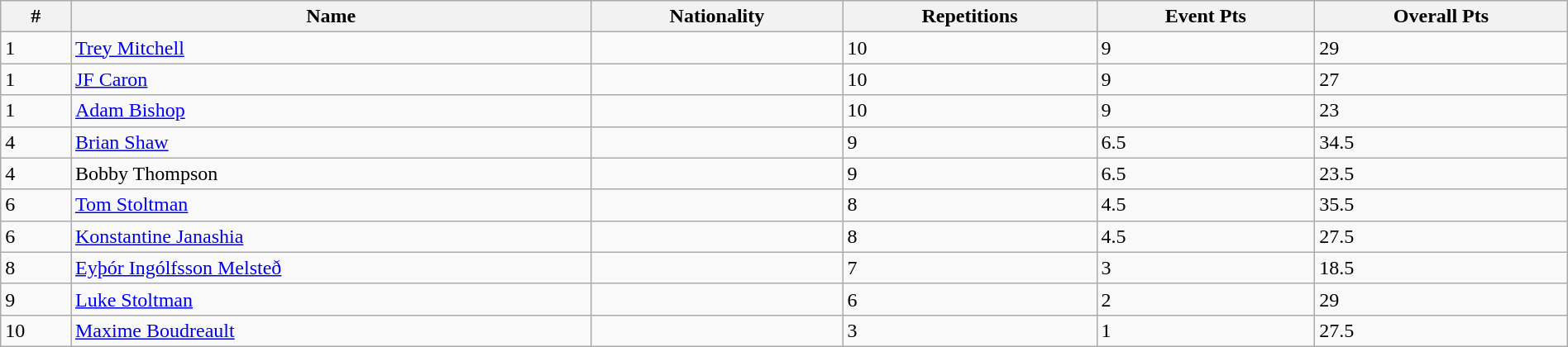<table class="wikitable sortable" style="display: inline-table;width: 100%;">
<tr>
<th>#</th>
<th>Name</th>
<th>Nationality</th>
<th>Repetitions</th>
<th>Event Pts</th>
<th>Overall Pts</th>
</tr>
<tr>
<td>1</td>
<td><a href='#'>Trey Mitchell</a></td>
<td></td>
<td>10</td>
<td>9</td>
<td>29</td>
</tr>
<tr>
<td>1</td>
<td><a href='#'>JF Caron</a></td>
<td></td>
<td>10</td>
<td>9</td>
<td>27</td>
</tr>
<tr>
<td>1</td>
<td><a href='#'>Adam Bishop</a></td>
<td></td>
<td>10</td>
<td>9</td>
<td>23</td>
</tr>
<tr>
<td>4</td>
<td><a href='#'>Brian Shaw</a></td>
<td></td>
<td>9</td>
<td>6.5</td>
<td>34.5</td>
</tr>
<tr>
<td>4</td>
<td>Bobby Thompson</td>
<td></td>
<td>9</td>
<td>6.5</td>
<td>23.5</td>
</tr>
<tr>
<td>6</td>
<td><a href='#'>Tom Stoltman</a></td>
<td></td>
<td>8</td>
<td>4.5</td>
<td>35.5</td>
</tr>
<tr>
<td>6</td>
<td><a href='#'>Konstantine Janashia</a></td>
<td></td>
<td>8</td>
<td>4.5</td>
<td>27.5</td>
</tr>
<tr>
<td>8</td>
<td><a href='#'>Eyþór Ingólfsson Melsteð</a></td>
<td></td>
<td>7</td>
<td>3</td>
<td>18.5</td>
</tr>
<tr>
<td>9</td>
<td><a href='#'>Luke Stoltman</a></td>
<td></td>
<td>6</td>
<td>2</td>
<td>29</td>
</tr>
<tr>
<td>10</td>
<td><a href='#'>Maxime Boudreault</a></td>
<td></td>
<td>3</td>
<td>1</td>
<td>27.5</td>
</tr>
</table>
